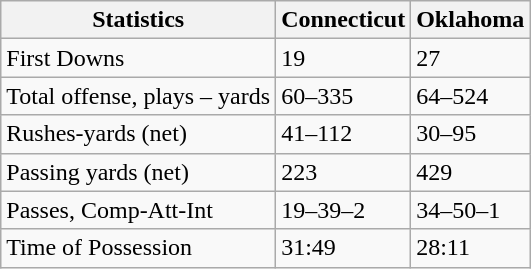<table class="wikitable">
<tr>
<th>Statistics</th>
<th>Connecticut</th>
<th>Oklahoma</th>
</tr>
<tr>
<td>First Downs</td>
<td>19</td>
<td>27</td>
</tr>
<tr>
<td>Total offense, plays – yards</td>
<td>60–335</td>
<td>64–524</td>
</tr>
<tr>
<td>Rushes-yards (net)</td>
<td>41–112</td>
<td>30–95</td>
</tr>
<tr>
<td>Passing yards (net)</td>
<td>223</td>
<td>429</td>
</tr>
<tr>
<td>Passes, Comp-Att-Int</td>
<td>19–39–2</td>
<td>34–50–1</td>
</tr>
<tr>
<td>Time of Possession</td>
<td>31:49</td>
<td>28:11</td>
</tr>
</table>
